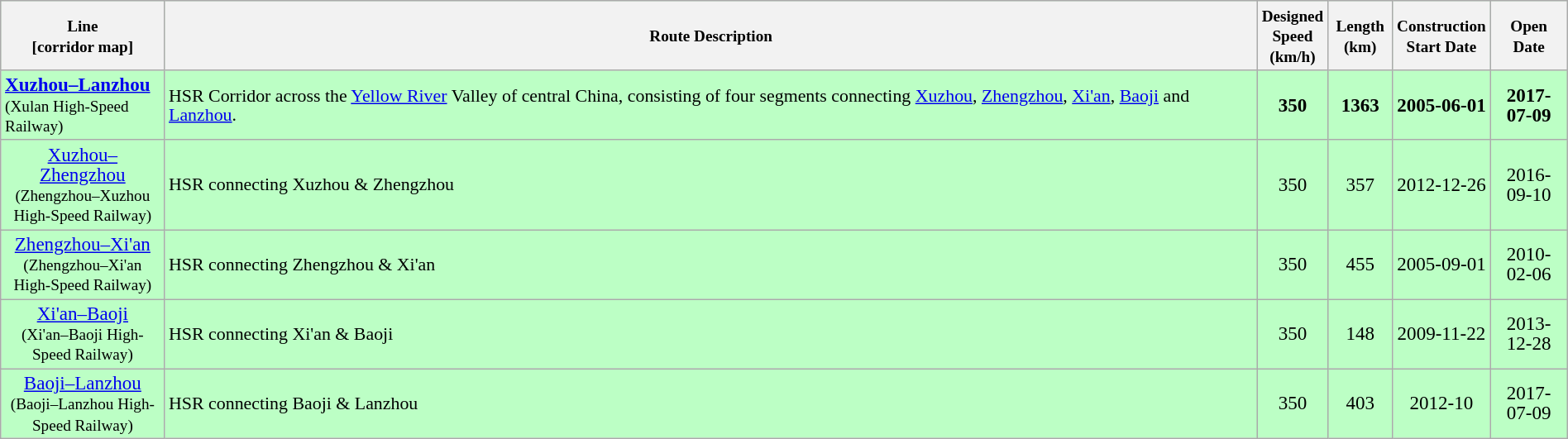<table class="wikitable sortable" style="width:100%; text-align:center; font-size:96%; line-height:1.05">
<tr style="background:#bcffc5;">
<th style="width:125px; line-height:1.05"><small><strong>Line</strong><br>[corridor map]</small></th>
<th><small><strong>Route Description</strong></small></th>
<th style="width:40px; line-height:1.05"><small><strong>Designed<br>Speed<br>(km/h)</strong><br></small></th>
<th style="width:45px; line-height:1.05"><small><strong>Length<br>(km)</strong><br></small></th>
<th style="width:55px; line-height:1.05"><small><strong>Construction<br>Start Date</strong><br></small></th>
<th style="width:55px; line-height:1.05"><small><strong>Open Date</strong><br></small></th>
</tr>
<tr style="background:#bcffc5;">
<td style="font-size:100%; text-align:left;"><strong><a href='#'>Xuzhou–Lanzhou</a></strong><br><small>(Xulan High-Speed Railway)</small></td>
<td style="font-size:95%; text-align:left">HSR Corridor across the <a href='#'>Yellow River</a> Valley of central China, consisting of four segments connecting <a href='#'>Xuzhou</a>, <a href='#'>Zhengzhou</a>, <a href='#'>Xi'an</a>, <a href='#'>Baoji</a> and <a href='#'>Lanzhou</a>.</td>
<td><strong>350</strong></td>
<td><strong>1363</strong></td>
<td><strong>2005-06-01</strong></td>
<td><strong>2017-07-09</strong></td>
</tr>
<tr style="background:#bcffc5;">
<td><a href='#'>Xuzhou–Zhengzhou</a><br><small>(Zhengzhou–Xuzhou High-Speed Railway)</small></td>
<td style="font-size:95%; text-align:left">HSR connecting Xuzhou & Zhengzhou</td>
<td>350</td>
<td>357</td>
<td>2012-12-26</td>
<td>2016-09-10</td>
</tr>
<tr style="background:#bcffc5;">
<td><a href='#'>Zhengzhou–Xi'an</a><br><small>(Zhengzhou–Xi'an High-Speed Railway)</small></td>
<td style="font-size:95%; text-align:left">HSR connecting Zhengzhou & Xi'an</td>
<td>350</td>
<td>455</td>
<td>2005-09-01</td>
<td>2010-02-06</td>
</tr>
<tr style="background:#bcffc5;">
<td><a href='#'>Xi'an–Baoji</a><br><small>(Xi'an–Baoji High-Speed Railway)</small></td>
<td style="font-size:95%; text-align:left">HSR connecting Xi'an & Baoji</td>
<td>350</td>
<td>148</td>
<td>2009-11-22</td>
<td>2013-12-28</td>
</tr>
<tr style="background:#bcffc5;">
<td><a href='#'>Baoji–Lanzhou</a><br><small>(Baoji–Lanzhou High-Speed Railway)</small></td>
<td style="font-size:95%; text-align:left">HSR connecting Baoji & Lanzhou</td>
<td>350</td>
<td>403</td>
<td>2012-10</td>
<td>2017-07-09</td>
</tr>
</table>
